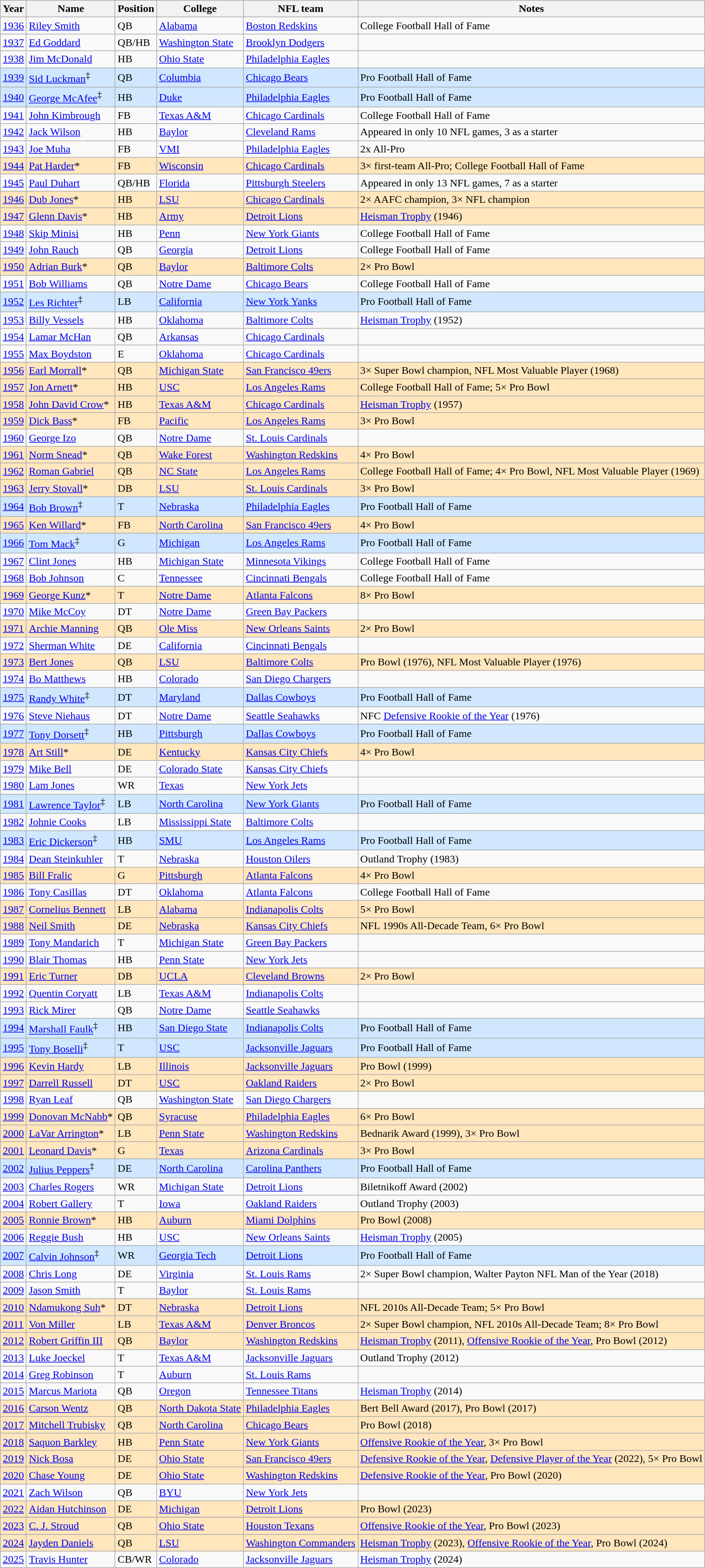<table class="wikitable sortable">
<tr>
<th>Year</th>
<th>Name</th>
<th>Position</th>
<th>College</th>
<th>NFL team</th>
<th>Notes</th>
</tr>
<tr>
<td><a href='#'>1936</a></td>
<td><a href='#'>Riley Smith</a></td>
<td>QB</td>
<td><a href='#'>Alabama</a></td>
<td><a href='#'>Boston Redskins</a></td>
<td>College Football Hall of Fame</td>
</tr>
<tr>
<td><a href='#'>1937</a></td>
<td><a href='#'>Ed Goddard</a></td>
<td>QB/HB</td>
<td><a href='#'>Washington State</a></td>
<td><a href='#'>Brooklyn Dodgers</a></td>
<td></td>
</tr>
<tr>
<td><a href='#'>1938</a></td>
<td><a href='#'>Jim McDonald</a></td>
<td>HB</td>
<td><a href='#'>Ohio State</a></td>
<td><a href='#'>Philadelphia Eagles</a></td>
<td></td>
</tr>
<tr style="background:#d0e7ff;">
<td><a href='#'>1939</a></td>
<td><a href='#'>Sid Luckman</a><sup>‡</sup></td>
<td>QB</td>
<td><a href='#'>Columbia</a></td>
<td><a href='#'>Chicago Bears</a></td>
<td>Pro Football Hall of Fame</td>
</tr>
<tr style="background:#d0e7ff;">
<td><a href='#'>1940</a></td>
<td><a href='#'>George McAfee</a><sup>‡</sup></td>
<td>HB</td>
<td><a href='#'>Duke</a></td>
<td><a href='#'>Philadelphia Eagles</a></td>
<td>Pro Football Hall of Fame</td>
</tr>
<tr>
<td><a href='#'>1941</a></td>
<td><a href='#'>John Kimbrough</a></td>
<td>FB</td>
<td><a href='#'>Texas A&M</a></td>
<td><a href='#'>Chicago Cardinals</a></td>
<td>College Football Hall of Fame</td>
</tr>
<tr>
<td><a href='#'>1942</a></td>
<td><a href='#'>Jack Wilson</a></td>
<td>HB</td>
<td><a href='#'>Baylor</a></td>
<td><a href='#'>Cleveland Rams</a></td>
<td>Appeared in only 10 NFL games, 3 as a starter</td>
</tr>
<tr>
<td><a href='#'>1943</a></td>
<td><a href='#'>Joe Muha</a></td>
<td>FB</td>
<td><a href='#'>VMI</a></td>
<td><a href='#'>Philadelphia Eagles</a></td>
<td>2x All-Pro</td>
</tr>
<tr style="background:#ffe6bd;">
<td><a href='#'>1944</a></td>
<td><a href='#'>Pat Harder</a>*</td>
<td>FB</td>
<td><a href='#'>Wisconsin</a></td>
<td><a href='#'>Chicago Cardinals</a></td>
<td>3× first-team All-Pro; College Football Hall of Fame</td>
</tr>
<tr>
<td><a href='#'>1945</a></td>
<td><a href='#'>Paul Duhart</a></td>
<td>QB/HB</td>
<td><a href='#'>Florida</a></td>
<td><a href='#'>Pittsburgh Steelers</a></td>
<td>Appeared in only 13 NFL games, 7 as a starter</td>
</tr>
<tr style="background:#ffe6bd;">
<td><a href='#'>1946</a></td>
<td><a href='#'>Dub Jones</a>*</td>
<td>HB</td>
<td><a href='#'>LSU</a></td>
<td><a href='#'>Chicago Cardinals</a></td>
<td>2× AAFC champion, 3× NFL champion</td>
</tr>
<tr style="background:#ffe6bd;">
<td><a href='#'>1947</a></td>
<td><a href='#'>Glenn Davis</a>*</td>
<td>HB</td>
<td><a href='#'>Army</a></td>
<td><a href='#'>Detroit Lions</a></td>
<td><a href='#'>Heisman Trophy</a> (1946)</td>
</tr>
<tr>
<td><a href='#'>1948</a></td>
<td><a href='#'>Skip Minisi</a></td>
<td>HB</td>
<td><a href='#'>Penn</a></td>
<td><a href='#'>New York Giants</a></td>
<td>College Football Hall of Fame</td>
</tr>
<tr>
<td><a href='#'>1949</a></td>
<td><a href='#'>John Rauch</a></td>
<td>QB</td>
<td><a href='#'>Georgia</a></td>
<td><a href='#'>Detroit Lions</a></td>
<td>College Football Hall of Fame</td>
</tr>
<tr style="background:#ffe6bd;">
<td><a href='#'>1950</a></td>
<td><a href='#'>Adrian Burk</a>*</td>
<td>QB</td>
<td><a href='#'>Baylor</a></td>
<td><a href='#'>Baltimore Colts</a></td>
<td>2× Pro Bowl</td>
</tr>
<tr>
<td><a href='#'>1951</a></td>
<td><a href='#'>Bob Williams</a></td>
<td>QB</td>
<td><a href='#'>Notre Dame</a></td>
<td><a href='#'>Chicago Bears</a></td>
<td>College Football Hall of Fame</td>
</tr>
<tr style="background:#d0e7ff;">
<td><a href='#'>1952</a></td>
<td><a href='#'>Les Richter</a><sup>‡</sup></td>
<td>LB</td>
<td><a href='#'>California</a></td>
<td><a href='#'>New York Yanks</a></td>
<td>Pro Football Hall of Fame</td>
</tr>
<tr>
<td><a href='#'>1953</a></td>
<td><a href='#'>Billy Vessels</a></td>
<td>HB</td>
<td><a href='#'>Oklahoma</a></td>
<td><a href='#'>Baltimore Colts</a></td>
<td><a href='#'>Heisman Trophy</a> (1952)</td>
</tr>
<tr>
<td><a href='#'>1954</a></td>
<td><a href='#'>Lamar McHan</a></td>
<td>QB</td>
<td><a href='#'>Arkansas</a></td>
<td><a href='#'>Chicago Cardinals</a></td>
<td></td>
</tr>
<tr>
<td><a href='#'>1955</a></td>
<td><a href='#'>Max Boydston</a></td>
<td>E</td>
<td><a href='#'>Oklahoma</a></td>
<td><a href='#'>Chicago Cardinals</a></td>
<td></td>
</tr>
<tr style="background:#ffe6bd;">
<td><a href='#'>1956</a></td>
<td><a href='#'>Earl Morrall</a>*</td>
<td>QB</td>
<td><a href='#'>Michigan State</a></td>
<td><a href='#'>San Francisco 49ers</a></td>
<td>3× Super Bowl champion, NFL Most Valuable Player (1968)</td>
</tr>
<tr style="background:#ffe6bd;">
<td><a href='#'>1957</a></td>
<td><a href='#'>Jon Arnett</a>*</td>
<td>HB</td>
<td><a href='#'>USC</a></td>
<td><a href='#'>Los Angeles Rams</a></td>
<td>College Football Hall of Fame; 5× Pro Bowl</td>
</tr>
<tr style="background:#ffe6bd;">
<td><a href='#'>1958</a></td>
<td><a href='#'>John David Crow</a>*</td>
<td>HB</td>
<td><a href='#'>Texas A&M</a></td>
<td><a href='#'>Chicago Cardinals</a></td>
<td><a href='#'>Heisman Trophy</a> (1957)</td>
</tr>
<tr style="background:#ffe6bd;">
<td><a href='#'>1959</a></td>
<td><a href='#'>Dick Bass</a>*</td>
<td>FB</td>
<td><a href='#'>Pacific</a></td>
<td><a href='#'>Los Angeles Rams</a></td>
<td>3× Pro Bowl</td>
</tr>
<tr>
<td><a href='#'>1960</a></td>
<td><a href='#'>George Izo</a></td>
<td>QB</td>
<td><a href='#'>Notre Dame</a></td>
<td><a href='#'>St. Louis Cardinals</a></td>
<td></td>
</tr>
<tr style="background:#ffe6bd;">
<td><a href='#'>1961</a></td>
<td><a href='#'>Norm Snead</a>*</td>
<td>QB</td>
<td><a href='#'>Wake Forest</a></td>
<td><a href='#'>Washington Redskins</a></td>
<td>4× Pro Bowl</td>
</tr>
<tr style="background:#ffe6bd;">
<td><a href='#'>1962</a></td>
<td><a href='#'>Roman Gabriel</a></td>
<td>QB</td>
<td><a href='#'>NC State</a></td>
<td><a href='#'>Los Angeles Rams</a></td>
<td>College Football Hall of Fame; 4× Pro Bowl, NFL Most Valuable Player (1969)</td>
</tr>
<tr style="background:#ffe6bd;">
<td><a href='#'>1963</a></td>
<td><a href='#'>Jerry Stovall</a>*</td>
<td>DB</td>
<td><a href='#'>LSU</a></td>
<td><a href='#'>St. Louis Cardinals</a></td>
<td>3× Pro Bowl</td>
</tr>
<tr style="background:#d0e7ff;">
<td><a href='#'>1964</a></td>
<td><a href='#'>Bob Brown</a><sup>‡</sup></td>
<td>T</td>
<td><a href='#'>Nebraska</a></td>
<td><a href='#'>Philadelphia Eagles</a></td>
<td>Pro Football Hall of Fame</td>
</tr>
<tr style="background:#ffe6bd;">
<td><a href='#'>1965</a></td>
<td><a href='#'>Ken Willard</a>*</td>
<td>FB</td>
<td><a href='#'>North Carolina</a></td>
<td><a href='#'>San Francisco 49ers</a></td>
<td>4× Pro Bowl</td>
</tr>
<tr style="background:#d0e7ff;">
<td><a href='#'>1966</a></td>
<td><a href='#'>Tom Mack</a><sup>‡</sup></td>
<td>G</td>
<td><a href='#'>Michigan</a></td>
<td><a href='#'>Los Angeles Rams</a></td>
<td>Pro Football Hall of Fame</td>
</tr>
<tr>
<td><a href='#'>1967</a></td>
<td><a href='#'>Clint Jones</a></td>
<td>HB</td>
<td><a href='#'>Michigan State</a></td>
<td><a href='#'>Minnesota Vikings</a></td>
<td>College Football Hall of Fame</td>
</tr>
<tr>
<td><a href='#'>1968</a></td>
<td><a href='#'>Bob Johnson</a></td>
<td>C</td>
<td><a href='#'>Tennessee</a></td>
<td><a href='#'>Cincinnati Bengals</a></td>
<td>College Football Hall of Fame</td>
</tr>
<tr style="background:#ffe6bd;">
<td><a href='#'>1969</a></td>
<td><a href='#'>George Kunz</a>*</td>
<td>T</td>
<td><a href='#'>Notre Dame</a></td>
<td><a href='#'>Atlanta Falcons</a></td>
<td>8× Pro Bowl</td>
</tr>
<tr>
<td><a href='#'>1970</a></td>
<td><a href='#'>Mike McCoy</a></td>
<td>DT</td>
<td><a href='#'>Notre Dame</a></td>
<td><a href='#'>Green Bay Packers</a></td>
<td></td>
</tr>
<tr style="background:#ffe6bd;">
<td><a href='#'>1971</a></td>
<td><a href='#'>Archie Manning</a></td>
<td>QB</td>
<td><a href='#'>Ole Miss</a></td>
<td><a href='#'>New Orleans Saints</a></td>
<td>2× Pro Bowl</td>
</tr>
<tr>
<td><a href='#'>1972</a></td>
<td><a href='#'>Sherman White</a></td>
<td>DE</td>
<td><a href='#'>California</a></td>
<td><a href='#'>Cincinnati Bengals</a></td>
<td></td>
</tr>
<tr style="background:#ffe6bd;">
<td><a href='#'>1973</a></td>
<td><a href='#'>Bert Jones</a></td>
<td>QB</td>
<td><a href='#'>LSU</a></td>
<td><a href='#'>Baltimore Colts</a></td>
<td>Pro Bowl (1976), NFL Most Valuable Player (1976)</td>
</tr>
<tr>
<td><a href='#'>1974</a></td>
<td><a href='#'>Bo Matthews</a></td>
<td>HB</td>
<td><a href='#'>Colorado</a></td>
<td><a href='#'>San Diego Chargers</a></td>
<td></td>
</tr>
<tr style="background:#d0e7ff;">
<td><a href='#'>1975</a></td>
<td><a href='#'>Randy White</a><sup>‡</sup></td>
<td>DT</td>
<td><a href='#'>Maryland</a></td>
<td><a href='#'>Dallas Cowboys</a></td>
<td>Pro Football Hall of Fame</td>
</tr>
<tr>
<td><a href='#'>1976</a></td>
<td><a href='#'>Steve Niehaus</a></td>
<td>DT</td>
<td><a href='#'>Notre Dame</a></td>
<td><a href='#'>Seattle Seahawks</a></td>
<td>NFC <a href='#'>Defensive Rookie of the Year</a> (1976)</td>
</tr>
<tr style="background:#d0e7ff;">
<td><a href='#'>1977</a></td>
<td><a href='#'>Tony Dorsett</a><sup>‡</sup></td>
<td>HB</td>
<td><a href='#'>Pittsburgh</a></td>
<td><a href='#'>Dallas Cowboys</a></td>
<td>Pro Football Hall of Fame</td>
</tr>
<tr style="background:#ffe6bd;">
<td><a href='#'>1978</a></td>
<td><a href='#'>Art Still</a>*</td>
<td>DE</td>
<td><a href='#'>Kentucky</a></td>
<td><a href='#'>Kansas City Chiefs</a></td>
<td>4× Pro Bowl</td>
</tr>
<tr>
<td><a href='#'>1979</a></td>
<td><a href='#'>Mike Bell</a></td>
<td>DE</td>
<td><a href='#'>Colorado State</a></td>
<td><a href='#'>Kansas City Chiefs</a></td>
<td></td>
</tr>
<tr>
<td><a href='#'>1980</a></td>
<td><a href='#'>Lam Jones</a></td>
<td>WR</td>
<td><a href='#'>Texas</a></td>
<td><a href='#'>New York Jets</a></td>
<td></td>
</tr>
<tr style="background:#d0e7ff;">
<td><a href='#'>1981</a></td>
<td><a href='#'>Lawrence Taylor</a><sup>‡</sup></td>
<td>LB</td>
<td><a href='#'>North Carolina</a></td>
<td><a href='#'>New York Giants</a></td>
<td>Pro Football Hall of Fame</td>
</tr>
<tr>
<td><a href='#'>1982</a></td>
<td><a href='#'>Johnie Cooks</a></td>
<td>LB</td>
<td><a href='#'>Mississippi State</a></td>
<td><a href='#'>Baltimore Colts</a></td>
<td></td>
</tr>
<tr style="background:#d0e7ff;">
<td><a href='#'>1983</a></td>
<td><a href='#'>Eric Dickerson</a><sup>‡</sup></td>
<td>HB</td>
<td><a href='#'>SMU</a></td>
<td><a href='#'>Los Angeles Rams</a></td>
<td>Pro Football Hall of Fame</td>
</tr>
<tr>
<td><a href='#'>1984</a></td>
<td><a href='#'>Dean Steinkuhler</a></td>
<td>T</td>
<td><a href='#'>Nebraska</a></td>
<td><a href='#'>Houston Oilers</a></td>
<td>Outland Trophy (1983)</td>
</tr>
<tr style="background:#ffe6bd;">
<td><a href='#'>1985</a></td>
<td><a href='#'>Bill Fralic</a></td>
<td>G</td>
<td><a href='#'>Pittsburgh</a></td>
<td><a href='#'>Atlanta Falcons</a></td>
<td>4× Pro Bowl</td>
</tr>
<tr>
<td><a href='#'>1986</a></td>
<td><a href='#'>Tony Casillas</a></td>
<td>DT</td>
<td><a href='#'>Oklahoma</a></td>
<td><a href='#'>Atlanta Falcons</a></td>
<td>College Football Hall of Fame</td>
</tr>
<tr style="background:#ffe6bd;">
<td><a href='#'>1987</a></td>
<td><a href='#'>Cornelius Bennett</a></td>
<td>LB</td>
<td><a href='#'>Alabama</a></td>
<td><a href='#'>Indianapolis Colts</a></td>
<td>5× Pro Bowl</td>
</tr>
<tr style="background:#ffe6bd;">
<td><a href='#'>1988</a></td>
<td><a href='#'>Neil Smith</a></td>
<td>DE</td>
<td><a href='#'>Nebraska</a></td>
<td><a href='#'>Kansas City Chiefs</a></td>
<td>NFL 1990s All-Decade Team, 6× Pro Bowl</td>
</tr>
<tr>
<td><a href='#'>1989</a></td>
<td><a href='#'>Tony Mandarich</a></td>
<td>T</td>
<td><a href='#'>Michigan State</a></td>
<td><a href='#'>Green Bay Packers</a></td>
<td></td>
</tr>
<tr>
<td><a href='#'>1990</a></td>
<td><a href='#'>Blair Thomas</a></td>
<td>HB</td>
<td><a href='#'>Penn State</a></td>
<td><a href='#'>New York Jets</a></td>
<td></td>
</tr>
<tr style="background:#ffe6bd;">
<td><a href='#'>1991</a></td>
<td><a href='#'>Eric Turner</a></td>
<td>DB</td>
<td><a href='#'>UCLA</a></td>
<td><a href='#'>Cleveland Browns</a></td>
<td>2× Pro Bowl</td>
</tr>
<tr>
<td><a href='#'>1992</a></td>
<td><a href='#'>Quentin Coryatt</a></td>
<td>LB</td>
<td><a href='#'>Texas A&M</a></td>
<td><a href='#'>Indianapolis Colts</a></td>
<td></td>
</tr>
<tr>
<td><a href='#'>1993</a></td>
<td><a href='#'>Rick Mirer</a></td>
<td>QB</td>
<td><a href='#'>Notre Dame</a></td>
<td><a href='#'>Seattle Seahawks</a></td>
<td></td>
</tr>
<tr style="background:#d0e7ff;">
<td><a href='#'>1994</a></td>
<td><a href='#'>Marshall Faulk</a><sup>‡</sup></td>
<td>HB</td>
<td><a href='#'>San Diego State</a></td>
<td><a href='#'>Indianapolis Colts</a></td>
<td>Pro Football Hall of Fame</td>
</tr>
<tr style="background:#d0e7ff;">
<td><a href='#'>1995</a></td>
<td><a href='#'>Tony Boselli</a><sup>‡</sup></td>
<td>T</td>
<td><a href='#'>USC</a></td>
<td><a href='#'>Jacksonville Jaguars</a></td>
<td>Pro Football Hall of Fame</td>
</tr>
<tr style="background:#ffe6bd;">
<td><a href='#'>1996</a></td>
<td><a href='#'>Kevin Hardy</a></td>
<td>LB</td>
<td><a href='#'>Illinois</a></td>
<td><a href='#'>Jacksonville Jaguars</a></td>
<td>Pro Bowl (1999)</td>
</tr>
<tr style="background:#ffe6bd;">
<td><a href='#'>1997</a></td>
<td><a href='#'>Darrell Russell</a></td>
<td>DT</td>
<td><a href='#'>USC</a></td>
<td><a href='#'>Oakland Raiders</a></td>
<td>2× Pro Bowl</td>
</tr>
<tr>
<td><a href='#'>1998</a></td>
<td><a href='#'>Ryan Leaf</a></td>
<td>QB</td>
<td><a href='#'>Washington State</a></td>
<td><a href='#'>San Diego Chargers</a></td>
<td></td>
</tr>
<tr style="background:#ffe6bd;">
<td><a href='#'>1999</a></td>
<td><a href='#'>Donovan McNabb</a>*</td>
<td>QB</td>
<td><a href='#'>Syracuse</a></td>
<td><a href='#'>Philadelphia Eagles</a></td>
<td>6× Pro Bowl</td>
</tr>
<tr style="background:#ffe6bd;">
<td><a href='#'>2000</a></td>
<td><a href='#'>LaVar Arrington</a>*</td>
<td>LB</td>
<td><a href='#'>Penn State</a></td>
<td><a href='#'>Washington Redskins</a></td>
<td>Bednarik Award (1999), 3× Pro Bowl</td>
</tr>
<tr style="background:#ffe6bd;">
<td><a href='#'>2001</a></td>
<td><a href='#'>Leonard Davis</a>*</td>
<td>G</td>
<td><a href='#'>Texas</a></td>
<td><a href='#'>Arizona Cardinals</a></td>
<td>3× Pro Bowl</td>
</tr>
<tr style="background:#d0e7ff;">
<td><a href='#'>2002</a></td>
<td><a href='#'>Julius Peppers</a><sup>‡</sup></td>
<td>DE</td>
<td><a href='#'>North Carolina</a></td>
<td><a href='#'>Carolina Panthers</a></td>
<td>Pro Football Hall of Fame</td>
</tr>
<tr>
<td><a href='#'>2003</a></td>
<td><a href='#'>Charles Rogers</a></td>
<td>WR</td>
<td><a href='#'>Michigan State</a></td>
<td><a href='#'>Detroit Lions</a></td>
<td>Biletnikoff Award (2002)</td>
</tr>
<tr>
<td><a href='#'>2004</a></td>
<td><a href='#'>Robert Gallery</a></td>
<td>T</td>
<td><a href='#'>Iowa</a></td>
<td><a href='#'>Oakland Raiders</a></td>
<td>Outland Trophy (2003)</td>
</tr>
<tr style="background:#ffe6bd;">
<td><a href='#'>2005</a></td>
<td><a href='#'>Ronnie Brown</a>*</td>
<td>HB</td>
<td><a href='#'>Auburn</a></td>
<td><a href='#'>Miami Dolphins</a></td>
<td>Pro Bowl (2008)</td>
</tr>
<tr>
<td><a href='#'>2006</a></td>
<td><a href='#'>Reggie Bush</a></td>
<td>HB</td>
<td><a href='#'>USC</a></td>
<td><a href='#'>New Orleans Saints</a></td>
<td><a href='#'>Heisman Trophy</a> (2005)</td>
</tr>
<tr style="background:#d0e7ff;">
<td><a href='#'>2007</a></td>
<td><a href='#'>Calvin Johnson</a><sup>‡</sup></td>
<td>WR</td>
<td><a href='#'>Georgia Tech</a></td>
<td><a href='#'>Detroit Lions</a></td>
<td>Pro Football Hall of Fame</td>
</tr>
<tr>
<td><a href='#'>2008</a></td>
<td><a href='#'>Chris Long</a></td>
<td>DE</td>
<td><a href='#'>Virginia</a></td>
<td><a href='#'>St. Louis Rams</a></td>
<td>2× Super Bowl champion, Walter Payton NFL Man of the Year (2018)</td>
</tr>
<tr>
<td><a href='#'>2009</a></td>
<td><a href='#'>Jason Smith</a></td>
<td>T</td>
<td><a href='#'>Baylor</a></td>
<td><a href='#'>St. Louis Rams</a></td>
<td></td>
</tr>
<tr style="background:#ffe6bd;">
<td><a href='#'>2010</a></td>
<td><a href='#'>Ndamukong Suh</a>*</td>
<td>DT</td>
<td><a href='#'>Nebraska</a></td>
<td><a href='#'>Detroit Lions</a></td>
<td>NFL 2010s All-Decade Team; 5× Pro Bowl</td>
</tr>
<tr style="background:#ffe6bd;">
<td><a href='#'>2011</a></td>
<td><a href='#'>Von Miller</a></td>
<td>LB</td>
<td><a href='#'>Texas A&M</a></td>
<td><a href='#'>Denver Broncos</a></td>
<td>2× Super Bowl champion, NFL 2010s All-Decade Team; 8× Pro Bowl</td>
</tr>
<tr style="background:#ffe6bd;",>
<td><a href='#'>2012</a></td>
<td><a href='#'>Robert Griffin III</a></td>
<td>QB</td>
<td><a href='#'>Baylor</a></td>
<td><a href='#'>Washington Redskins</a></td>
<td><a href='#'>Heisman Trophy</a> (2011), <a href='#'>Offensive Rookie of the Year</a>, Pro Bowl (2012)</td>
</tr>
<tr>
<td><a href='#'>2013</a></td>
<td><a href='#'>Luke Joeckel</a></td>
<td>T</td>
<td><a href='#'>Texas A&M</a></td>
<td><a href='#'>Jacksonville Jaguars</a></td>
<td>Outland Trophy (2012)</td>
</tr>
<tr>
<td><a href='#'>2014</a></td>
<td><a href='#'>Greg Robinson</a></td>
<td>T</td>
<td><a href='#'>Auburn</a></td>
<td><a href='#'>St. Louis Rams</a></td>
<td></td>
</tr>
<tr>
<td><a href='#'>2015</a></td>
<td><a href='#'>Marcus Mariota</a></td>
<td>QB</td>
<td><a href='#'>Oregon</a></td>
<td><a href='#'>Tennessee Titans</a></td>
<td><a href='#'>Heisman Trophy</a> (2014)</td>
</tr>
<tr style="background:#ffe6bd;">
<td><a href='#'>2016</a></td>
<td><a href='#'>Carson Wentz</a></td>
<td>QB</td>
<td><a href='#'>North Dakota State</a></td>
<td><a href='#'>Philadelphia Eagles</a></td>
<td>Bert Bell Award (2017), Pro Bowl (2017)</td>
</tr>
<tr style="background:#ffe6bd;">
<td><a href='#'>2017</a></td>
<td><a href='#'>Mitchell Trubisky</a></td>
<td>QB</td>
<td><a href='#'>North Carolina</a></td>
<td><a href='#'>Chicago Bears</a></td>
<td>Pro Bowl (2018)</td>
</tr>
<tr style="background:#ffe6bd;">
<td><a href='#'>2018</a></td>
<td><a href='#'>Saquon Barkley</a></td>
<td>HB</td>
<td><a href='#'>Penn State</a></td>
<td><a href='#'>New York Giants</a></td>
<td><a href='#'>Offensive Rookie of the Year</a>, 3× Pro Bowl</td>
</tr>
<tr style="background:#ffe6bd;",>
<td><a href='#'>2019</a></td>
<td><a href='#'>Nick Bosa</a></td>
<td>DE</td>
<td><a href='#'>Ohio State</a></td>
<td><a href='#'>San Francisco 49ers</a></td>
<td><a href='#'>Defensive Rookie of the Year</a>, <a href='#'>Defensive Player of the Year</a> (2022), 5× Pro Bowl</td>
</tr>
<tr style="background:#ffe6bd;">
<td><a href='#'>2020</a></td>
<td><a href='#'>Chase Young</a></td>
<td>DE</td>
<td><a href='#'>Ohio State</a></td>
<td><a href='#'>Washington Redskins</a></td>
<td><a href='#'>Defensive Rookie of the Year</a>, Pro Bowl (2020)</td>
</tr>
<tr>
<td><a href='#'>2021</a></td>
<td><a href='#'>Zach Wilson</a></td>
<td>QB</td>
<td><a href='#'>BYU</a></td>
<td><a href='#'>New York Jets</a></td>
<td></td>
</tr>
<tr style="background:#ffe6bd;",>
<td><a href='#'>2022</a></td>
<td><a href='#'>Aidan Hutchinson</a></td>
<td>DE</td>
<td><a href='#'>Michigan</a></td>
<td><a href='#'>Detroit Lions</a></td>
<td>Pro Bowl (2023)</td>
</tr>
<tr>
</tr>
<tr style="background:#ffe6bd;",>
<td><a href='#'>2023</a></td>
<td><a href='#'>C. J. Stroud</a></td>
<td>QB</td>
<td><a href='#'>Ohio State</a></td>
<td><a href='#'>Houston Texans</a></td>
<td><a href='#'>Offensive Rookie of the Year</a>, Pro Bowl (2023)</td>
</tr>
<tr>
</tr>
<tr style = "background:#ffe6bd;",>
<td><a href='#'>2024</a></td>
<td><a href='#'>Jayden Daniels</a></td>
<td>QB</td>
<td><a href='#'>LSU</a></td>
<td><a href='#'>Washington Commanders</a></td>
<td><a href='#'>Heisman Trophy</a> (2023), <a href='#'>Offensive Rookie of the Year</a>, Pro Bowl (2024)</td>
</tr>
<tr>
<td><a href='#'>2025</a></td>
<td><a href='#'>Travis Hunter</a></td>
<td>CB/WR</td>
<td><a href='#'>Colorado</a></td>
<td><a href='#'>Jacksonville Jaguars</a></td>
<td><a href='#'>Heisman Trophy</a> (2024)</td>
</tr>
</table>
